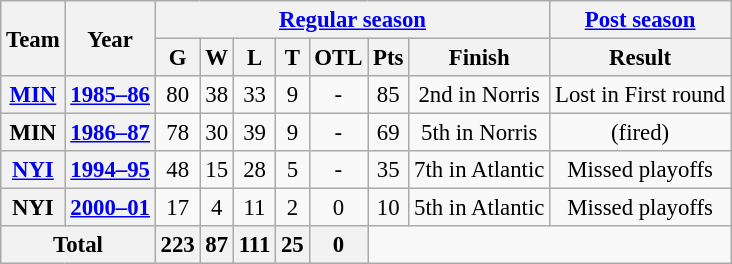<table class="wikitable" style="font-size: 95%; text-align:center;">
<tr>
<th rowspan="2">Team</th>
<th rowspan="2">Year</th>
<th colspan="7"><a href='#'>Regular season</a></th>
<th colspan="1"><a href='#'>Post season</a></th>
</tr>
<tr>
<th>G</th>
<th>W</th>
<th>L</th>
<th>T</th>
<th>OTL</th>
<th>Pts</th>
<th>Finish</th>
<th>Result</th>
</tr>
<tr>
<th><a href='#'>MIN</a></th>
<th><a href='#'>1985–86</a></th>
<td>80</td>
<td>38</td>
<td>33</td>
<td>9</td>
<td>-</td>
<td>85</td>
<td>2nd in Norris</td>
<td>Lost in First round</td>
</tr>
<tr>
<th>MIN</th>
<th><a href='#'>1986–87</a></th>
<td>78</td>
<td>30</td>
<td>39</td>
<td>9</td>
<td>-</td>
<td>69</td>
<td>5th in  Norris</td>
<td>(fired)</td>
</tr>
<tr>
<th><a href='#'>NYI</a></th>
<th><a href='#'>1994–95</a></th>
<td>48</td>
<td>15</td>
<td>28</td>
<td>5</td>
<td>-</td>
<td>35</td>
<td>7th in Atlantic</td>
<td>Missed playoffs</td>
</tr>
<tr>
<th>NYI</th>
<th><a href='#'>2000–01</a></th>
<td>17</td>
<td>4</td>
<td>11</td>
<td>2</td>
<td>0</td>
<td>10</td>
<td>5th in Atlantic</td>
<td>Missed playoffs</td>
</tr>
<tr>
<th colspan="2">Total</th>
<th>223</th>
<th>87</th>
<th>111</th>
<th>25</th>
<th>0</th>
</tr>
</table>
